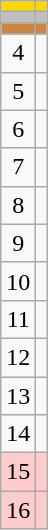<table class="wikitable">
<tr style="background:gold;">
<td align=center></td>
<td></td>
</tr>
<tr style="background:silver;">
<td align=center></td>
<td></td>
</tr>
<tr style="background:peru;">
<td align=center></td>
<td></td>
</tr>
<tr>
<td align=center>4</td>
<td></td>
</tr>
<tr>
<td align=center>5</td>
<td></td>
</tr>
<tr>
<td align=center>6</td>
<td></td>
</tr>
<tr>
<td align=center>7</td>
<td></td>
</tr>
<tr>
<td align=center>8</td>
<td></td>
</tr>
<tr>
<td align=center>9</td>
<td></td>
</tr>
<tr>
<td align=center>10</td>
<td></td>
</tr>
<tr>
<td align=center>11</td>
<td></td>
</tr>
<tr>
<td align=center>12</td>
<td></td>
</tr>
<tr>
<td align=center>13</td>
<td></td>
</tr>
<tr>
<td align=center>14</td>
<td></td>
</tr>
<tr style="background:#fcc;">
<td align=center>15</td>
<td></td>
</tr>
<tr style="background:#fcc;">
<td align=center>16</td>
<td></td>
</tr>
</table>
